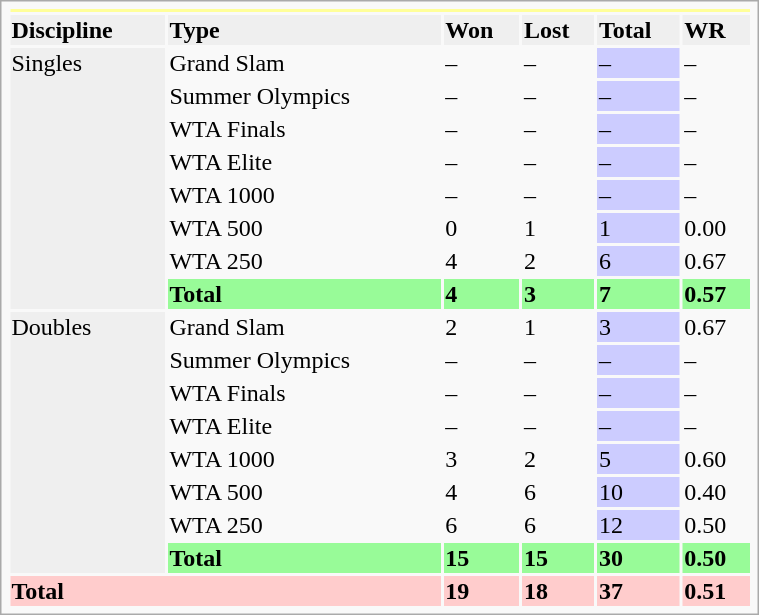<table class="infobox vcard vevent nowrap" width="40%">
<tr bgcolor=FFFF99>
<th colspan=6></th>
</tr>
<tr style=background:#efefef;font-weight:bold>
<td>Discipline</td>
<td>Type</td>
<td>Won</td>
<td>Lost</td>
<td>Total</td>
<td>WR</td>
</tr>
<tr>
<td rowspan="8" bgcolor="efefef">Singles</td>
<td>Grand Slam</td>
<td>–</td>
<td>–</td>
<td bgcolor="CCCCFF">–</td>
<td>–</td>
</tr>
<tr>
<td>Summer Olympics</td>
<td>–</td>
<td>–</td>
<td bgcolor="CCCCFF">–</td>
<td>–</td>
</tr>
<tr>
<td>WTA Finals</td>
<td>–</td>
<td>–</td>
<td bgcolor="CCCCFF">–</td>
<td>–</td>
</tr>
<tr>
<td>WTA Elite</td>
<td>–</td>
<td>–</td>
<td bgcolor="CCCCFF">–</td>
<td>–</td>
</tr>
<tr>
<td>WTA 1000</td>
<td>–</td>
<td>–</td>
<td bgcolor="CCCCFF">–</td>
<td>–</td>
</tr>
<tr>
<td>WTA 500</td>
<td>0</td>
<td>1</td>
<td bgcolor="CCCCFF">1</td>
<td>0.00</td>
</tr>
<tr>
<td>WTA 250</td>
<td>4</td>
<td>2</td>
<td bgcolor="CCCCFF">6</td>
<td>0.67</td>
</tr>
<tr style=background:#98FB98;font-weight:bold>
<td><strong>Total</strong></td>
<td>4</td>
<td>3</td>
<td>7</td>
<td>0.57</td>
</tr>
<tr>
<td rowspan="8" bgcolor="efefef">Doubles</td>
<td>Grand Slam</td>
<td>2</td>
<td>1</td>
<td bgcolor="CCCCFF">3</td>
<td>0.67</td>
</tr>
<tr>
<td>Summer Olympics</td>
<td>–</td>
<td>–</td>
<td bgcolor="CCCCFF">–</td>
<td>–</td>
</tr>
<tr>
<td>WTA Finals</td>
<td>–</td>
<td>–</td>
<td bgcolor="CCCCFF">–</td>
<td>–</td>
</tr>
<tr>
<td>WTA Elite</td>
<td>–</td>
<td>–</td>
<td bgcolor="CCCCFF">–</td>
<td>–</td>
</tr>
<tr>
<td>WTA 1000</td>
<td>3</td>
<td>2</td>
<td bgcolor="CCCCFF">5</td>
<td>0.60</td>
</tr>
<tr>
<td>WTA 500</td>
<td>4</td>
<td>6</td>
<td bgcolor="CCCCFF">10</td>
<td>0.40</td>
</tr>
<tr>
<td>WTA 250</td>
<td>6</td>
<td>6</td>
<td bgcolor="CCCCFF">12</td>
<td>0.50</td>
</tr>
<tr style=background:#98FB98;font-weight:bold>
<td><strong>Total</strong></td>
<td>15</td>
<td>15</td>
<td>30</td>
<td>0.50</td>
</tr>
<tr style=background:#FCC;font-weight:bold>
<td colspan="2"><strong>Total</strong></td>
<td>19</td>
<td>18</td>
<td>37</td>
<td>0.51</td>
</tr>
</table>
